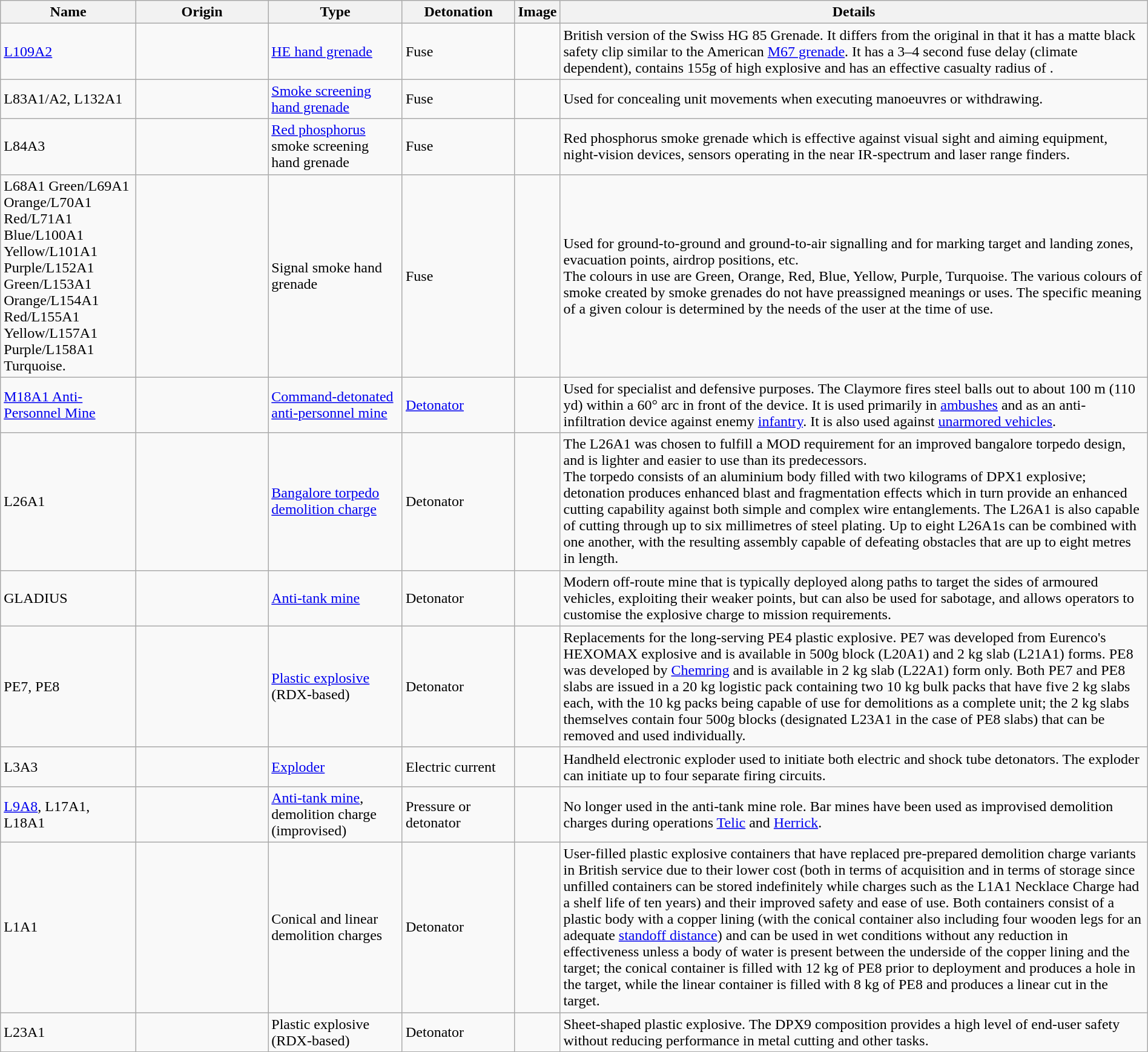<table class="wikitable" style="margin:auto; width:100%;">
<tr>
<th style="text-align: center; width:12%;">Name</th>
<th style="text-align: center; width:12%;">Origin</th>
<th style="text-align: center; width:12%;">Type</th>
<th style="text-align: center; width:10%;">Detonation</th>
<th style="text-align:center; width:0;">Image</th>
<th style="text-align: center; width:54%;">Details</th>
</tr>
<tr>
<td><a href='#'>L109A2</a></td>
<td></td>
<td><a href='#'>HE hand grenade</a></td>
<td>Fuse</td>
<td></td>
<td>British version of the Swiss HG 85 Grenade. It differs from the original in that it has a matte black safety clip similar to the American <a href='#'>M67 grenade</a>. It has a 3–4 second fuse delay (climate dependent), contains 155g of high explosive and has an effective casualty radius of .</td>
</tr>
<tr>
<td>L83A1/A2, L132A1</td>
<td></td>
<td><a href='#'>Smoke screening hand grenade</a></td>
<td>Fuse</td>
<td></td>
<td>Used for concealing unit movements when executing manoeuvres or withdrawing.</td>
</tr>
<tr>
<td>L84A3</td>
<td></td>
<td><a href='#'>Red phosphorus</a> smoke screening hand grenade</td>
<td>Fuse</td>
<td></td>
<td>Red phosphorus smoke grenade which is effective against visual sight and aiming equipment, night-vision devices, sensors operating in the near IR-spectrum and laser range finders.</td>
</tr>
<tr>
<td>L68A1 Green/L69A1 Orange/L70A1 Red/L71A1 Blue/L100A1 Yellow/L101A1 Purple/L152A1 Green/L153A1 Orange/L154A1 Red/L155A1 Yellow/L157A1 Purple/L158A1 Turquoise.</td>
<td></td>
<td>Signal smoke hand grenade</td>
<td>Fuse</td>
<td></td>
<td>Used for ground-to-ground and ground-to-air signalling and for marking target and landing zones, evacuation points, airdrop positions, etc.<br>The colours in use are Green, Orange, Red, Blue, Yellow, Purple, Turquoise. The various colours of smoke created by smoke grenades do not have preassigned meanings or uses. The specific meaning of a given colour is determined by the needs of the user at the time of use.</td>
</tr>
<tr>
<td><a href='#'>M18A1 Anti-Personnel Mine</a></td>
<td></td>
<td><a href='#'>Command-detonated anti-personnel mine</a></td>
<td><a href='#'>Detonator</a></td>
<td></td>
<td>Used for specialist and defensive purposes. The Claymore fires steel balls out to about 100 m (110 yd) within a 60° arc in front of the device. It is used primarily in <a href='#'>ambushes</a> and as an anti-infiltration device against enemy <a href='#'>infantry</a>. It is also used against <a href='#'>unarmored vehicles</a>.</td>
</tr>
<tr>
<td>L26A1</td>
<td></td>
<td><a href='#'>Bangalore torpedo demolition charge</a></td>
<td>Detonator</td>
<td></td>
<td>The L26A1 was chosen to fulfill a MOD requirement for an improved bangalore torpedo design, and is lighter and easier to use than its predecessors.<br>The torpedo consists of an aluminium body filled with two kilograms of DPX1 explosive; detonation produces enhanced blast and fragmentation effects which in turn provide an enhanced cutting capability against both simple and complex wire entanglements. The L26A1 is also capable of cutting through up to six millimetres of steel plating. 
Up to eight L26A1s can be combined with one another, with the resulting assembly capable of defeating obstacles that are up to eight metres in length.</td>
</tr>
<tr>
<td>GLADIUS</td>
<td></td>
<td><a href='#'>Anti-tank mine</a></td>
<td>Detonator</td>
<td></td>
<td>Modern off-route mine that is typically deployed along paths to target the sides of armoured vehicles, exploiting their weaker points, but can also be used for sabotage, and allows operators to customise the explosive charge to mission requirements.</td>
</tr>
<tr>
<td>PE7, PE8</td>
<td></td>
<td><a href='#'>Plastic explosive</a> (RDX-based)</td>
<td>Detonator</td>
<td></td>
<td>Replacements for the long-serving PE4 plastic explosive. PE7 was developed from Eurenco's HEXOMAX explosive and is available in 500g block (L20A1) and 2 kg slab (L21A1) forms. PE8 was developed by <a href='#'>Chemring</a> and is available in 2 kg slab (L22A1) form only. Both PE7 and PE8 slabs are issued in a 20 kg logistic pack containing two 10 kg bulk packs that have five 2 kg slabs each, with the 10 kg packs being capable of use for demolitions as a complete unit; the 2 kg slabs themselves contain four 500g blocks (designated L23A1 in the case of PE8 slabs) that can be removed and used individually.</td>
</tr>
<tr>
<td>L3A3</td>
<td></td>
<td><a href='#'>Exploder</a></td>
<td>Electric current</td>
<td></td>
<td>Handheld electronic exploder used to initiate both electric and shock tube detonators. The exploder can initiate up to four separate firing circuits.</td>
</tr>
<tr>
<td><a href='#'>L9A8</a>, L17A1, L18A1</td>
<td></td>
<td><a href='#'>Anti-tank mine</a>, demolition charge (improvised)</td>
<td>Pressure or detonator</td>
<td></td>
<td>No longer used in the anti-tank mine role. Bar mines have been used as improvised demolition charges during operations <a href='#'>Telic</a> and <a href='#'>Herrick</a>.</td>
</tr>
<tr>
<td>L1A1</td>
<td></td>
<td>Conical and linear demolition charges</td>
<td>Detonator</td>
<td></td>
<td>User-filled plastic explosive containers that have replaced pre-prepared demolition charge variants in British service due to their lower cost (both in terms of acquisition and in terms of storage since unfilled containers can be stored indefinitely while charges such as the L1A1 Necklace Charge had a shelf life of ten years) and their improved safety and ease of use. Both containers consist of a plastic body with a copper lining (with the conical container also including four wooden legs for an adequate <a href='#'>standoff distance</a>) and can be used in wet conditions without any reduction in effectiveness unless a body of water is present between the underside of the copper lining and the target; the conical container is filled with 12 kg of PE8 prior to deployment and produces a hole in the target, while the linear container is filled with 8 kg of PE8 and produces a linear cut in the target.</td>
</tr>
<tr>
<td>L23A1</td>
<td></td>
<td>Plastic explosive (RDX-based)</td>
<td>Detonator</td>
<td></td>
<td>Sheet-shaped plastic explosive. The DPX9 composition provides a high level of end-user safety without reducing performance in metal cutting and other tasks.</td>
</tr>
</table>
